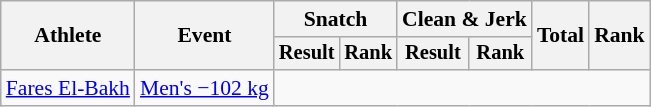<table class="wikitable" style="font-size:90%">
<tr>
<th rowspan="2">Athlete</th>
<th rowspan="2">Event</th>
<th colspan="2">Snatch</th>
<th colspan="2">Clean & Jerk</th>
<th rowspan="2">Total</th>
<th rowspan="2">Rank</th>
</tr>
<tr style="font-size:95%">
<th>Result</th>
<th>Rank</th>
<th>Result</th>
<th>Rank</th>
</tr>
<tr align=center>
<td align=left><a href='#'>Fares El-Bakh</a></td>
<td align=left><a href='#'>Men's −102 kg</a></td>
<td colspan=6><strong></strong></td>
</tr>
</table>
